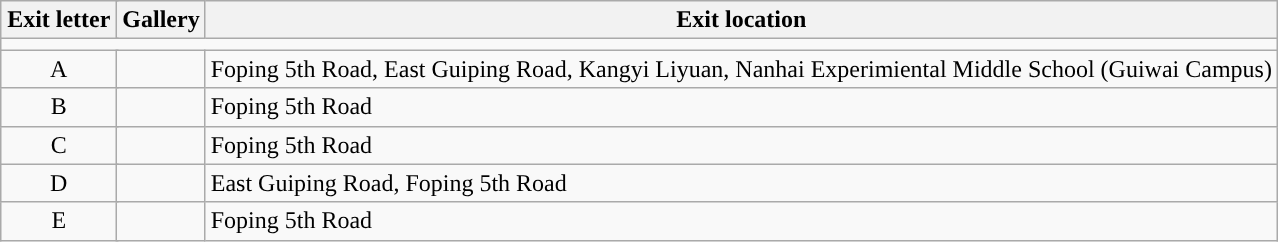<table class="wikitable">
<tr>
<th colspan=2 style="width:70px">Exit letter</th>
<th>Gallery</th>
<th>Exit location</th>
</tr>
<tr style="background:#">
<td colspan="4"></td>
</tr>
<tr>
<td colspan=2 align=center>A</td>
<td></td>
<td>Foping 5th Road, East Guiping Road, Kangyi Liyuan, Nanhai Experimiental Middle School (Guiwai Campus)</td>
</tr>
<tr>
<td colspan=2 align=center>B</td>
<td></td>
<td>Foping 5th Road</td>
</tr>
<tr>
<td colspan=2 align=center>C</td>
<td></td>
<td>Foping 5th Road</td>
</tr>
<tr>
<td colspan=2 align=center>D</td>
<td></td>
<td>East Guiping Road, Foping 5th Road</td>
</tr>
<tr>
<td colspan=2 align=center>E</td>
<td></td>
<td>Foping 5th Road</td>
</tr>
</table>
